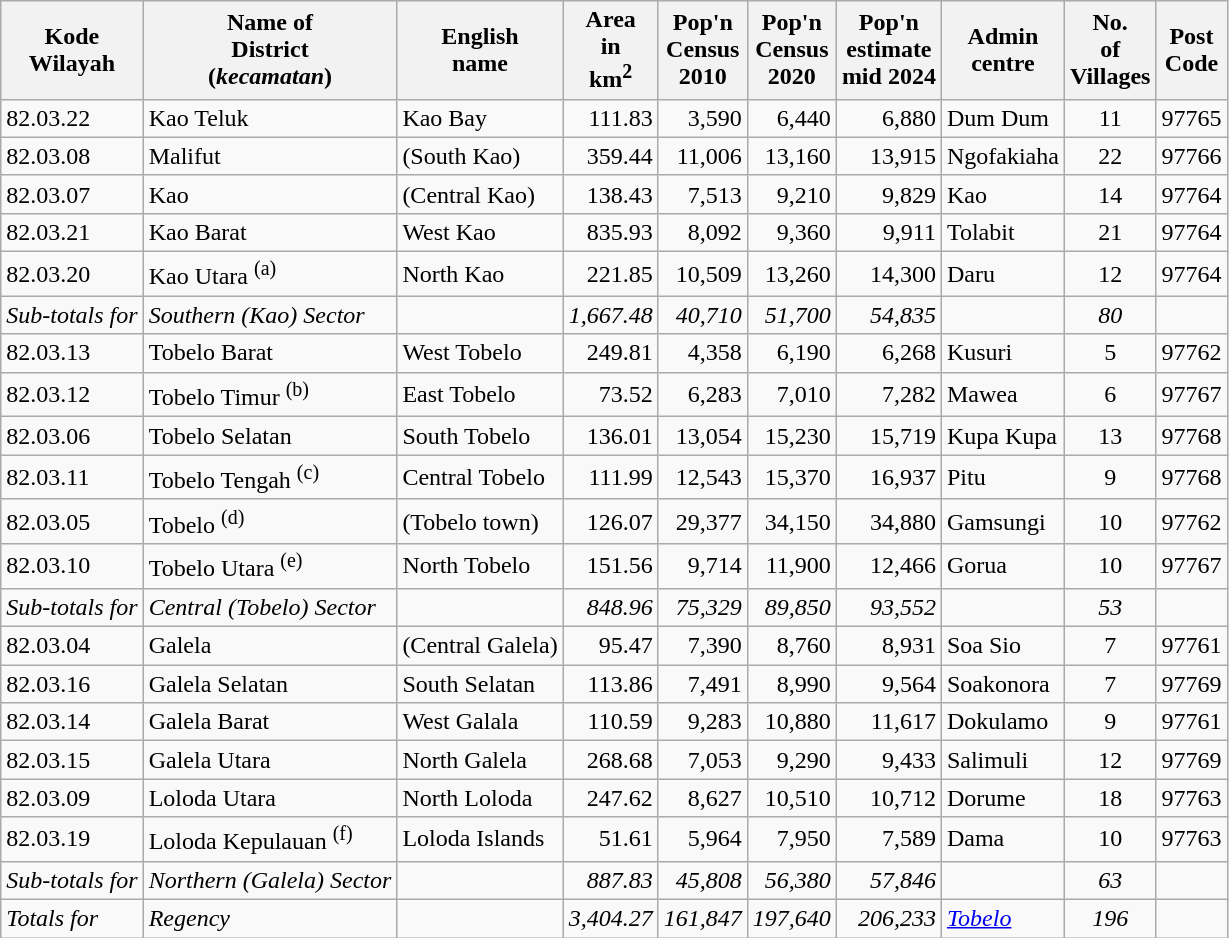<table class="sortable wikitable">
<tr>
<th>Kode <br>Wilayah</th>
<th>Name of<br>District<br>(<em>kecamatan</em>)</th>
<th>English<br>name</th>
<th>Area <br> in <br>km<sup>2</sup></th>
<th>Pop'n<br>Census<br>2010</th>
<th>Pop'n<br>Census<br>2020</th>
<th>Pop'n<br>estimate<br>mid 2024</th>
<th>Admin <br> centre</th>
<th>No. <br>of<br>Villages</th>
<th>Post<br>Code</th>
</tr>
<tr>
<td>82.03.22</td>
<td>Kao Teluk</td>
<td>Kao Bay</td>
<td align="right">111.83</td>
<td align="right">3,590</td>
<td align="right">6,440</td>
<td align="right">6,880</td>
<td>Dum Dum</td>
<td align="center">11</td>
<td align="right">97765</td>
</tr>
<tr>
<td>82.03.08</td>
<td>Malifut</td>
<td>(South Kao)</td>
<td align="right">359.44</td>
<td align="right">11,006</td>
<td align="right">13,160</td>
<td align="right">13,915</td>
<td>Ngofakiaha</td>
<td align="center">22</td>
<td align="right">97766</td>
</tr>
<tr>
<td>82.03.07</td>
<td>Kao</td>
<td>(Central Kao)</td>
<td align="right">138.43</td>
<td align="right">7,513</td>
<td align="right">9,210</td>
<td align="right">9,829</td>
<td>Kao</td>
<td align="center">14</td>
<td align="right">97764</td>
</tr>
<tr>
<td>82.03.21</td>
<td>Kao Barat</td>
<td>West Kao</td>
<td align="right">835.93</td>
<td align="right">8,092</td>
<td align="right">9,360</td>
<td align="right">9,911</td>
<td>Tolabit</td>
<td align="center">21</td>
<td align="right">97764</td>
</tr>
<tr>
<td>82.03.20</td>
<td>Kao Utara <sup>(a)</sup></td>
<td>North Kao</td>
<td align="right">221.85</td>
<td align="right">10,509</td>
<td align="right">13,260</td>
<td align="right">14,300</td>
<td>Daru</td>
<td align="center">12</td>
<td align="right">97764</td>
</tr>
<tr>
<td><em>Sub-totals for</em></td>
<td><em>Southern (Kao) Sector</em></td>
<td></td>
<td align="right"><em>1,667.48</em></td>
<td align="right"><em>40,710</em></td>
<td align="right"><em>51,700</em></td>
<td align="right"><em>54,835</em></td>
<td></td>
<td align="center"><em>80</em></td>
<td></td>
</tr>
<tr>
<td>82.03.13</td>
<td>Tobelo Barat</td>
<td>West Tobelo</td>
<td align="right">249.81</td>
<td align="right">4,358</td>
<td align="right">6,190</td>
<td align="right">6,268</td>
<td>Kusuri</td>
<td align="center">5</td>
<td align="right">97762</td>
</tr>
<tr>
<td>82.03.12</td>
<td>Tobelo Timur <sup>(b)</sup></td>
<td>East Tobelo</td>
<td align="right">73.52</td>
<td align="right">6,283</td>
<td align="right">7,010</td>
<td align="right">7,282</td>
<td>Mawea</td>
<td align="center">6</td>
<td align="right">97767</td>
</tr>
<tr>
<td>82.03.06</td>
<td>Tobelo Selatan</td>
<td>South Tobelo</td>
<td align="right">136.01</td>
<td align="right">13,054</td>
<td align="right">15,230</td>
<td align="right">15,719</td>
<td>Kupa Kupa</td>
<td align="center">13</td>
<td align="right">97768</td>
</tr>
<tr>
<td>82.03.11</td>
<td>Tobelo Tengah <sup>(c)</sup></td>
<td>Central Tobelo</td>
<td align="right">111.99</td>
<td align="right">12,543</td>
<td align="right">15,370</td>
<td align="right">16,937</td>
<td>Pitu</td>
<td align="center">9</td>
<td align="right">97768</td>
</tr>
<tr>
<td>82.03.05</td>
<td>Tobelo <sup>(d)</sup></td>
<td>(Tobelo town)</td>
<td align="right">126.07</td>
<td align="right">29,377</td>
<td align="right">34,150</td>
<td align="right">34,880</td>
<td>Gamsungi</td>
<td align="center">10</td>
<td align="right">97762</td>
</tr>
<tr>
<td>82.03.10</td>
<td>Tobelo Utara <sup>(e)</sup></td>
<td>North Tobelo</td>
<td align="right">151.56</td>
<td align="right">9,714</td>
<td align="right">11,900</td>
<td align="right">12,466</td>
<td>Gorua</td>
<td align="center">10</td>
<td align="right">97767</td>
</tr>
<tr>
<td><em>Sub-totals for</em></td>
<td><em>Central (Tobelo) Sector</em></td>
<td></td>
<td align="right"><em>848.96</em></td>
<td align="right"><em>75,329</em></td>
<td align="right"><em>89,850</em></td>
<td align="right"><em>93,552</em></td>
<td></td>
<td align="center"><em>53</em></td>
<td></td>
</tr>
<tr>
<td>82.03.04</td>
<td>Galela</td>
<td>(Central Galela)</td>
<td align="right">95.47</td>
<td align="right">7,390</td>
<td align="right">8,760</td>
<td align="right">8,931</td>
<td>Soa Sio</td>
<td align="center">7</td>
<td align="right">97761</td>
</tr>
<tr>
<td>82.03.16</td>
<td>Galela Selatan</td>
<td>South Selatan</td>
<td align="right">113.86</td>
<td align="right">7,491</td>
<td align="right">8,990</td>
<td align="right">9,564</td>
<td>Soakonora</td>
<td align="center">7</td>
<td align="right">97769</td>
</tr>
<tr>
<td>82.03.14</td>
<td>Galela Barat</td>
<td>West Galala</td>
<td align="right">110.59</td>
<td align="right">9,283</td>
<td align="right">10,880</td>
<td align="right">11,617</td>
<td>Dokulamo</td>
<td align="center">9</td>
<td align="right">97761</td>
</tr>
<tr>
<td>82.03.15</td>
<td>Galela Utara</td>
<td>North Galela</td>
<td align="right">268.68</td>
<td align="right">7,053</td>
<td align="right">9,290</td>
<td align="right">9,433</td>
<td>Salimuli</td>
<td align="center">12</td>
<td align="right">97769</td>
</tr>
<tr>
<td>82.03.09</td>
<td>Loloda Utara</td>
<td>North Loloda</td>
<td align="right">247.62</td>
<td align="right">8,627</td>
<td align="right">10,510</td>
<td align="right">10,712</td>
<td>Dorume</td>
<td align="center">18</td>
<td align="right">97763</td>
</tr>
<tr>
<td>82.03.19</td>
<td>Loloda Kepulauan <sup>(f)</sup></td>
<td>Loloda Islands</td>
<td align="right">51.61</td>
<td align="right">5,964</td>
<td align="right">7,950</td>
<td align="right">7,589</td>
<td>Dama</td>
<td align="center">10</td>
<td align="right">97763</td>
</tr>
<tr>
<td><em>Sub-totals for</em></td>
<td><em>Northern (Galela) Sector</em></td>
<td></td>
<td align="right"><em>887.83</em></td>
<td align="right"><em>45,808</em></td>
<td align="right"><em>56,380</em></td>
<td align="right"><em>57,846</em></td>
<td></td>
<td align="center"><em>63</em></td>
<td></td>
</tr>
<tr>
<td><em>Totals for</em></td>
<td><em>Regency</em></td>
<td></td>
<td align="right"><em>3,404.27</em></td>
<td align="right"><em>161,847</em></td>
<td align="right"><em>197,640</em></td>
<td align="right"><em>206,233</em></td>
<td><em><a href='#'>Tobelo</a></em></td>
<td align="center"><em>196</em></td>
<td></td>
</tr>
</table>
